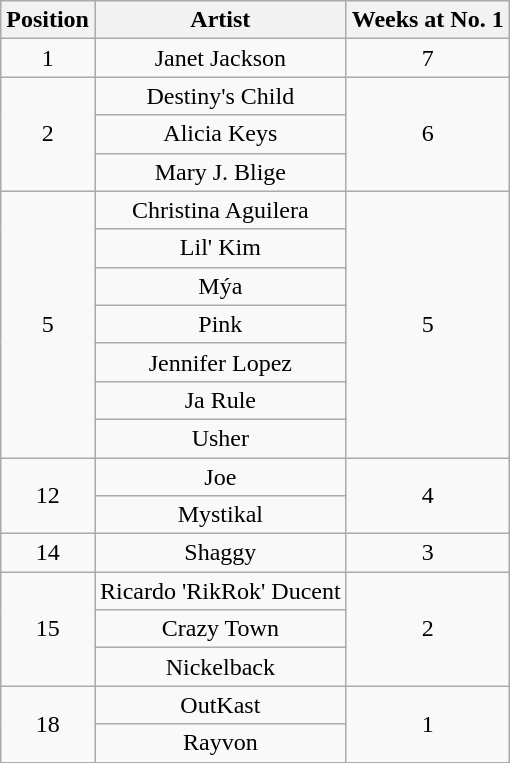<table class="wikitable plainrowheaders" style="text-align:center;">
<tr>
<th>Position</th>
<th>Artist</th>
<th>Weeks at No. 1</th>
</tr>
<tr>
<td>1</td>
<td>Janet Jackson</td>
<td>7</td>
</tr>
<tr>
<td rowspan=3>2</td>
<td>Destiny's Child</td>
<td rowspan=3>6</td>
</tr>
<tr>
<td>Alicia Keys</td>
</tr>
<tr>
<td>Mary J. Blige</td>
</tr>
<tr>
<td rowspan=7>5</td>
<td>Christina Aguilera</td>
<td rowspan=7>5</td>
</tr>
<tr>
<td>Lil' Kim</td>
</tr>
<tr>
<td>Mýa</td>
</tr>
<tr>
<td>Pink</td>
</tr>
<tr>
<td>Jennifer Lopez</td>
</tr>
<tr>
<td>Ja Rule</td>
</tr>
<tr>
<td>Usher</td>
</tr>
<tr>
<td rowspan=2>12</td>
<td>Joe</td>
<td rowspan=2>4</td>
</tr>
<tr>
<td>Mystikal</td>
</tr>
<tr>
<td>14</td>
<td>Shaggy</td>
<td>3</td>
</tr>
<tr>
<td rowspan=3>15</td>
<td>Ricardo 'RikRok' Ducent</td>
<td rowspan=3>2</td>
</tr>
<tr>
<td>Crazy Town</td>
</tr>
<tr>
<td>Nickelback</td>
</tr>
<tr>
<td rowspan=2>18</td>
<td>OutKast</td>
<td rowspan=2>1</td>
</tr>
<tr>
<td>Rayvon</td>
</tr>
</table>
